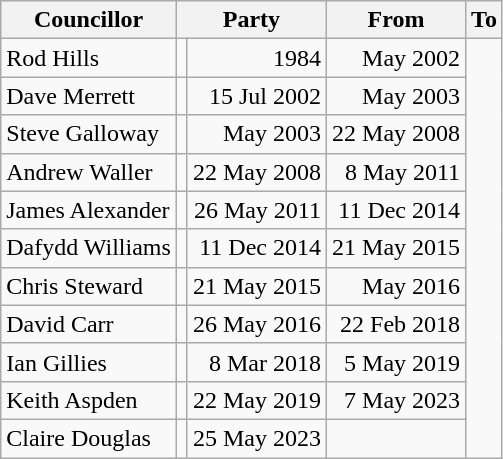<table class=wikitable>
<tr>
<th>Councillor</th>
<th colspan=2>Party</th>
<th>From</th>
<th>To</th>
</tr>
<tr>
<td>Rod Hills</td>
<td></td>
<td align=right>1984</td>
<td align=right>May 2002</td>
</tr>
<tr>
<td>Dave Merrett</td>
<td></td>
<td align=right>15 Jul 2002</td>
<td align=right>May 2003</td>
</tr>
<tr>
<td>Steve Galloway</td>
<td></td>
<td align=right>May 2003</td>
<td align=right>22 May 2008</td>
</tr>
<tr>
<td>Andrew Waller</td>
<td></td>
<td align=right>22 May 2008</td>
<td align=right>8 May 2011</td>
</tr>
<tr>
<td>James Alexander</td>
<td></td>
<td align=right>26 May 2011</td>
<td align=right>11 Dec 2014</td>
</tr>
<tr>
<td>Dafydd Williams</td>
<td></td>
<td align=right>11 Dec 2014</td>
<td align=right>21 May 2015</td>
</tr>
<tr>
<td>Chris Steward</td>
<td></td>
<td align=right>21 May 2015</td>
<td align=right>May 2016</td>
</tr>
<tr>
<td>David Carr</td>
<td></td>
<td align=right>26 May 2016</td>
<td align=right>22 Feb 2018</td>
</tr>
<tr>
<td>Ian Gillies</td>
<td></td>
<td align=right>8 Mar 2018</td>
<td align=right>5 May 2019</td>
</tr>
<tr>
<td>Keith Aspden</td>
<td></td>
<td align=right>22 May 2019</td>
<td align=right>7 May 2023</td>
</tr>
<tr>
<td>Claire Douglas</td>
<td></td>
<td align=right>25 May 2023</td>
<td align=right></td>
</tr>
</table>
